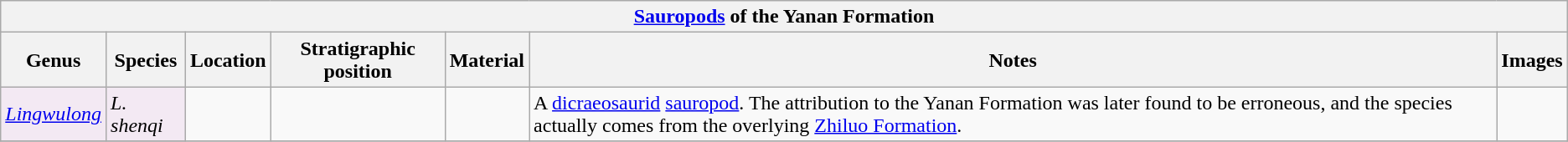<table class="wikitable" align="center">
<tr>
<th colspan="7" align="center"><a href='#'>Sauropods</a> of the Yanan Formation</th>
</tr>
<tr>
<th>Genus</th>
<th>Species</th>
<th>Location</th>
<th>Stratigraphic position</th>
<th>Material</th>
<th>Notes</th>
<th>Images</th>
</tr>
<tr>
<td style="background:#f3e9f3;"><em><a href='#'>Lingwulong</a></em></td>
<td style="background:#f3e9f3;"><em>L. shenqi</em></td>
<td></td>
<td></td>
<td></td>
<td>A <a href='#'>dicraeosaurid</a> <a href='#'>sauropod</a>. The attribution to the Yanan Formation was later found to be erroneous, and the species actually comes from the overlying <a href='#'>Zhiluo Formation</a>.</td>
<td></td>
</tr>
<tr>
</tr>
</table>
